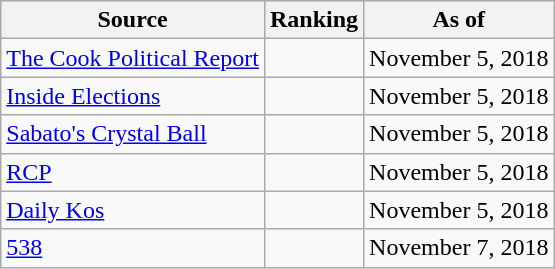<table class="wikitable" style="text-align:center">
<tr>
<th>Source</th>
<th>Ranking</th>
<th>As of</th>
</tr>
<tr>
<td align=left><a href='#'>The Cook Political Report</a></td>
<td></td>
<td>November 5, 2018</td>
</tr>
<tr>
<td align=left><a href='#'>Inside Elections</a></td>
<td></td>
<td>November 5, 2018</td>
</tr>
<tr>
<td align=left><a href='#'>Sabato's Crystal Ball</a></td>
<td></td>
<td>November 5, 2018</td>
</tr>
<tr>
<td align="left"><a href='#'>RCP</a></td>
<td></td>
<td>November 5, 2018</td>
</tr>
<tr>
<td align="left"><a href='#'>Daily Kos</a></td>
<td></td>
<td>November 5, 2018</td>
</tr>
<tr>
<td align="left"><a href='#'>538</a></td>
<td></td>
<td>November 7, 2018</td>
</tr>
</table>
